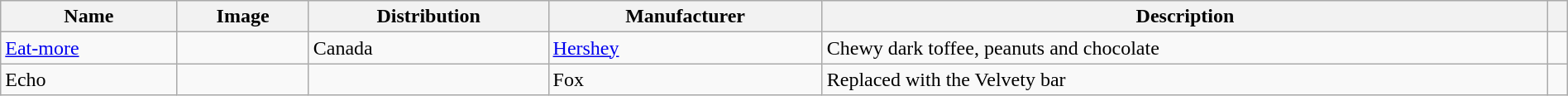<table class="wikitable sortable" style="width:100%">
<tr>
<th>Name</th>
<th class="unsortable">Image</th>
<th>Distribution</th>
<th>Manufacturer</th>
<th>Description</th>
<th></th>
</tr>
<tr>
<td><a href='#'>Eat-more</a></td>
<td></td>
<td>Canada</td>
<td><a href='#'>Hershey</a></td>
<td>Chewy dark toffee, peanuts and chocolate</td>
<td></td>
</tr>
<tr>
<td>Echo</td>
<td></td>
<td></td>
<td>Fox</td>
<td>Replaced with the Velvety bar</td>
<td></td>
</tr>
</table>
